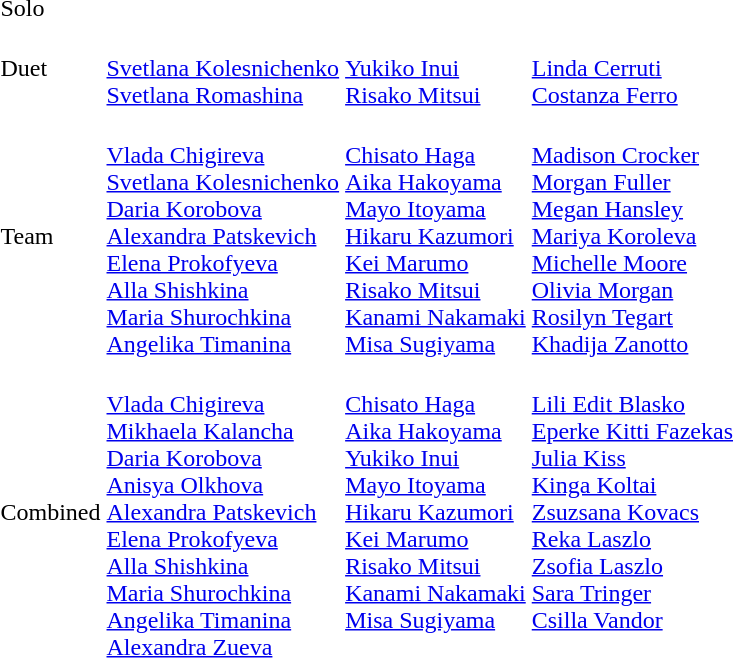<table>
<tr>
<td>Solo<br></td>
<td></td>
<td></td>
<td></td>
</tr>
<tr>
<td>Duet<br></td>
<td><br><a href='#'>Svetlana Kolesnichenko</a><br><a href='#'>Svetlana Romashina</a></td>
<td><br><a href='#'>Yukiko Inui</a><br><a href='#'>Risako Mitsui</a></td>
<td><br><a href='#'>Linda Cerruti</a><br><a href='#'>Costanza Ferro</a></td>
</tr>
<tr>
<td>Team<br></td>
<td><br><a href='#'>Vlada Chigireva</a><br><a href='#'>Svetlana Kolesnichenko</a><br><a href='#'>Daria Korobova</a><br><a href='#'>Alexandra Patskevich</a><br><a href='#'>Elena Prokofyeva</a><br><a href='#'>Alla Shishkina</a><br><a href='#'>Maria Shurochkina</a><br><a href='#'>Angelika Timanina</a></td>
<td><br><a href='#'>Chisato Haga</a><br><a href='#'>Aika Hakoyama</a><br><a href='#'>Mayo Itoyama</a><br><a href='#'>Hikaru Kazumori</a><br><a href='#'>Kei Marumo</a><br><a href='#'>Risako Mitsui</a><br><a href='#'>Kanami Nakamaki</a><br><a href='#'>Misa Sugiyama</a></td>
<td><br><a href='#'>Madison Crocker</a><br><a href='#'>Morgan Fuller</a><br><a href='#'>Megan Hansley</a><br><a href='#'>Mariya Koroleva</a><br><a href='#'>Michelle Moore</a><br><a href='#'>Olivia Morgan</a><br><a href='#'>Rosilyn Tegart</a><br><a href='#'>Khadija Zanotto</a></td>
</tr>
<tr>
<td>Combined<br></td>
<td><br><a href='#'>Vlada Chigireva</a><br><a href='#'>Mikhaela Kalancha</a><br><a href='#'>Daria Korobova</a><br><a href='#'>Anisya Olkhova</a><br><a href='#'>Alexandra Patskevich</a><br><a href='#'>Elena Prokofyeva</a><br><a href='#'>Alla Shishkina</a><br><a href='#'>Maria Shurochkina</a><br><a href='#'>Angelika Timanina</a><br><a href='#'>Alexandra Zueva</a></td>
<td><br><a href='#'>Chisato Haga</a><br><a href='#'>Aika Hakoyama</a><br><a href='#'>Yukiko Inui</a><br><a href='#'>Mayo Itoyama</a><br><a href='#'>Hikaru Kazumori</a><br><a href='#'>Kei Marumo</a><br><a href='#'>Risako Mitsui</a><br><a href='#'>Kanami Nakamaki</a><br><a href='#'>Misa Sugiyama</a><br><br></td>
<td><br><a href='#'>Lili Edit Blasko</a><br><a href='#'>Eperke Kitti Fazekas</a><br><a href='#'>Julia Kiss</a><br><a href='#'>Kinga Koltai</a><br><a href='#'>Zsuzsana Kovacs</a><br><a href='#'>Reka Laszlo</a><br><a href='#'>Zsofia Laszlo</a><br><a href='#'>Sara Tringer</a><br><a href='#'>Csilla Vandor</a><br><br></td>
</tr>
</table>
